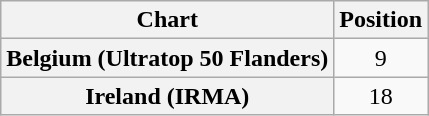<table class="wikitable plainrowheaders" style="text-align:center">
<tr>
<th scope="col">Chart</th>
<th scope="col">Position</th>
</tr>
<tr>
<th scope="row">Belgium (Ultratop 50 Flanders)</th>
<td>9</td>
</tr>
<tr>
<th scope="row">Ireland (IRMA)</th>
<td>18</td>
</tr>
</table>
